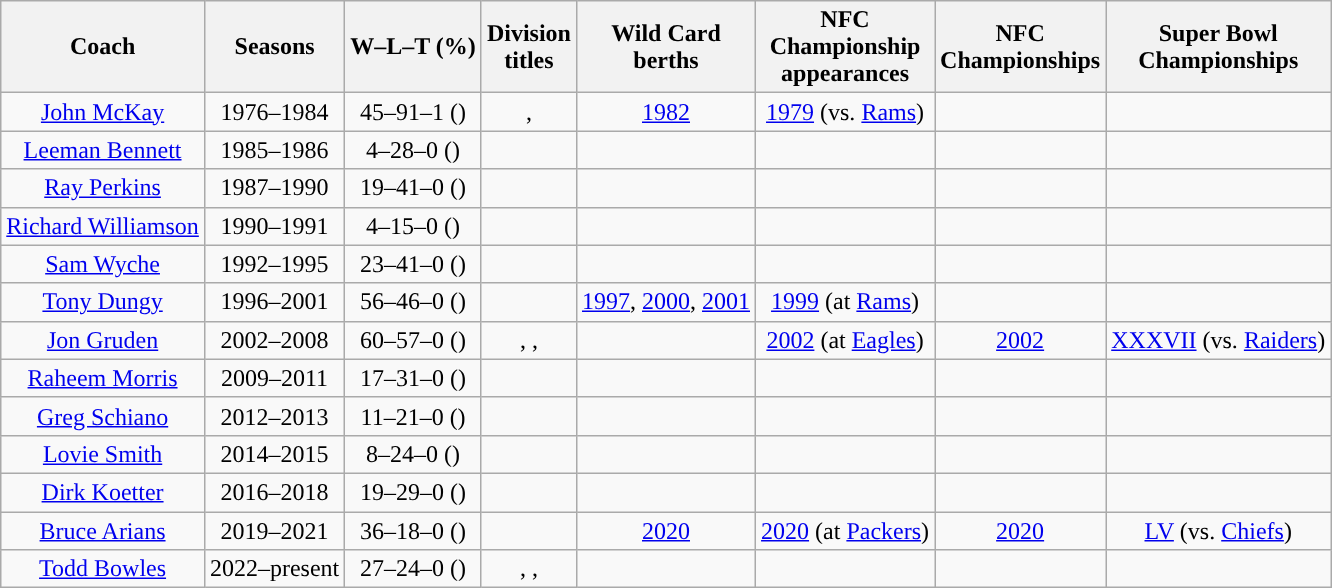<table class="wikitable" style="text-align:center">
<tr>
<th>Coach</th>
<th>Seasons</th>
<th>W–L–T (%)</th>
<th>Division<br>titles</th>
<th>Wild Card<br>berths</th>
<th>NFC<br>Championship<br>appearances</th>
<th>NFC<br>Championships</th>
<th>Super Bowl<br>Championships</th>
</tr>
<tr>
<td><a href='#'>John McKay</a></td>
<td>1976–1984</td>
<td>45–91–1 ()</td>
<td>, </td>
<td><a href='#'>1982</a></td>
<td><a href='#'>1979</a> (vs. <a href='#'>Rams</a>)</td>
<td></td>
<td></td>
</tr>
<tr>
<td><a href='#'>Leeman Bennett</a></td>
<td>1985–1986</td>
<td>4–28–0 ()</td>
<td></td>
<td></td>
<td></td>
<td></td>
<td></td>
</tr>
<tr>
<td><a href='#'>Ray Perkins</a></td>
<td>1987–1990</td>
<td>19–41–0 ()</td>
<td></td>
<td></td>
<td></td>
<td></td>
<td></td>
</tr>
<tr>
<td><a href='#'>Richard Williamson</a></td>
<td>1990–1991</td>
<td>4–15–0 ()</td>
<td></td>
<td></td>
<td></td>
<td></td>
<td></td>
</tr>
<tr>
<td><a href='#'>Sam Wyche</a></td>
<td>1992–1995</td>
<td>23–41–0 ()</td>
<td></td>
<td></td>
<td></td>
<td></td>
<td></td>
</tr>
<tr>
<td><a href='#'>Tony Dungy</a></td>
<td>1996–2001</td>
<td>56–46–0 ()</td>
<td></td>
<td><a href='#'>1997</a>, <a href='#'>2000</a>, <a href='#'>2001</a></td>
<td><a href='#'>1999</a> (at <a href='#'>Rams</a>)</td>
<td></td>
<td></td>
</tr>
<tr>
<td><a href='#'>Jon Gruden</a></td>
<td>2002–2008</td>
<td>60–57–0 ()</td>
<td>, , </td>
<td></td>
<td><a href='#'>2002</a> (at <a href='#'>Eagles</a>)</td>
<td><a href='#'>2002</a></td>
<td><a href='#'>XXXVII</a> (vs. <a href='#'>Raiders</a>)</td>
</tr>
<tr>
<td><a href='#'>Raheem Morris</a></td>
<td>2009–2011</td>
<td>17–31–0 ()</td>
<td></td>
<td></td>
<td></td>
<td></td>
<td></td>
</tr>
<tr>
<td><a href='#'>Greg Schiano</a></td>
<td>2012–2013</td>
<td>11–21–0 ()</td>
<td></td>
<td></td>
<td></td>
<td></td>
<td></td>
</tr>
<tr>
<td><a href='#'>Lovie Smith</a></td>
<td>2014–2015</td>
<td>8–24–0 ()</td>
<td></td>
<td></td>
<td></td>
<td></td>
<td></td>
</tr>
<tr>
<td><a href='#'>Dirk Koetter</a></td>
<td>2016–2018</td>
<td>19–29–0 ()</td>
<td></td>
<td></td>
<td></td>
<td></td>
<td></td>
</tr>
<tr>
<td><a href='#'>Bruce Arians</a></td>
<td>2019–2021</td>
<td>36–18–0 ()</td>
<td></td>
<td><a href='#'>2020</a></td>
<td><a href='#'>2020</a> (at <a href='#'>Packers</a>)</td>
<td><a href='#'>2020</a></td>
<td><a href='#'>LV</a> (vs. <a href='#'>Chiefs</a>)</td>
</tr>
<tr>
<td><a href='#'>Todd Bowles</a></td>
<td>2022–present</td>
<td>27–24–0 ()</td>
<td>, , </td>
<td></td>
<td></td>
<td></td>
<td></td>
</tr>
</table>
